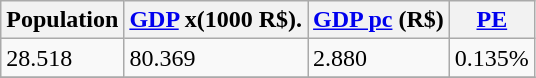<table class="wikitable" border="1">
<tr>
<th>Population </th>
<th><a href='#'>GDP</a> x(1000 R$).</th>
<th><a href='#'>GDP pc</a> (R$)</th>
<th><a href='#'>PE</a></th>
</tr>
<tr>
<td>28.518</td>
<td>80.369</td>
<td>2.880</td>
<td>0.135%</td>
</tr>
<tr>
</tr>
</table>
